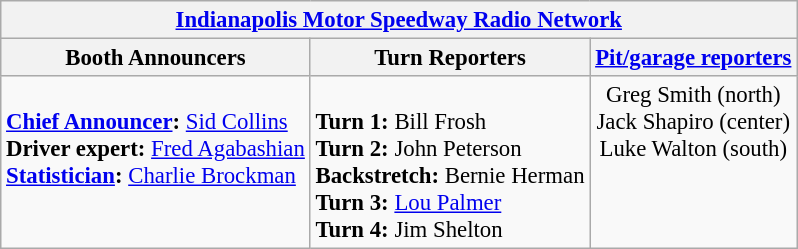<table class="wikitable" style="font-size: 95%;">
<tr>
<th colspan=3><a href='#'>Indianapolis Motor Speedway Radio Network</a></th>
</tr>
<tr>
<th>Booth Announcers</th>
<th>Turn Reporters</th>
<th><a href='#'>Pit/garage reporters</a></th>
</tr>
<tr>
<td valign="top"><br><strong><a href='#'>Chief Announcer</a>:</strong> <a href='#'>Sid Collins</a><br>
<strong>Driver expert:</strong> <a href='#'>Fred Agabashian</a><br>
<strong><a href='#'>Statistician</a>:</strong> <a href='#'>Charlie Brockman</a><br></td>
<td valign="top"><br><strong>Turn 1:</strong> Bill Frosh<br>    
<strong>Turn 2:</strong> John Peterson<br>
<strong>Backstretch:</strong> Bernie Herman<br>
<strong>Turn 3:</strong> <a href='#'>Lou Palmer</a><br>
<strong>Turn 4:</strong> Jim Shelton<br></td>
<td align="center" valign="top">Greg Smith (north)<br>Jack Shapiro (center)<br>Luke Walton (south)</td>
</tr>
</table>
